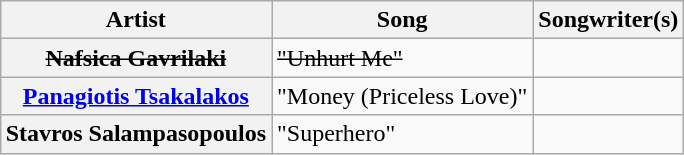<table class="wikitable sortable plainrowheaders" style="margin: 1em auto 1em auto">
<tr>
<th>Artist</th>
<th>Song</th>
<th class="unsortable">Songwriter(s)</th>
</tr>
<tr>
<th scope="row"><s>Nafsica Gavrilaki</s></th>
<td><s>"Unhurt Me"</s></td>
<td></td>
</tr>
<tr>
<th scope="row"><a href='#'>Panagiotis Tsakalakos</a></th>
<td>"Money (Priceless Love)"</td>
<td></td>
</tr>
<tr>
<th scope="row">Stavros Salampasopoulos</th>
<td>"Superhero"</td>
<td></td>
</tr>
</table>
